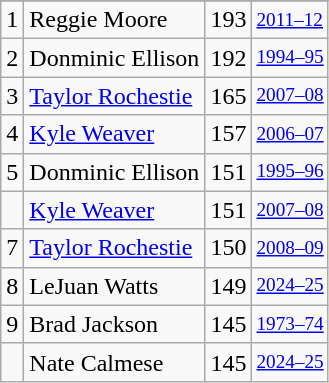<table class="wikitable">
<tr>
</tr>
<tr>
<td>1</td>
<td>Reggie Moore</td>
<td>193</td>
<td style="font-size:80%;"><a href='#'>2011–12</a></td>
</tr>
<tr>
<td>2</td>
<td>Donminic Ellison</td>
<td>192</td>
<td style="font-size:80%;"><a href='#'>1994–95</a></td>
</tr>
<tr>
<td>3</td>
<td><a href='#'>Taylor Rochestie</a></td>
<td>165</td>
<td style="font-size:80%;"><a href='#'>2007–08</a></td>
</tr>
<tr>
<td>4</td>
<td><a href='#'>Kyle Weaver</a></td>
<td>157</td>
<td style="font-size:80%;"><a href='#'>2006–07</a></td>
</tr>
<tr>
<td>5</td>
<td>Donminic Ellison</td>
<td>151</td>
<td style="font-size:80%;"><a href='#'>1995–96</a></td>
</tr>
<tr>
<td></td>
<td><a href='#'>Kyle Weaver</a></td>
<td>151</td>
<td style="font-size:80%;"><a href='#'>2007–08</a></td>
</tr>
<tr>
<td>7</td>
<td><a href='#'>Taylor Rochestie</a></td>
<td>150</td>
<td style="font-size:80%;"><a href='#'>2008–09</a></td>
</tr>
<tr>
<td>8</td>
<td>LeJuan Watts</td>
<td>149</td>
<td style="font-size:80%;"><a href='#'>2024–25</a></td>
</tr>
<tr>
<td>9</td>
<td>Brad Jackson</td>
<td>145</td>
<td style="font-size:80%;"><a href='#'>1973–74</a></td>
</tr>
<tr>
<td></td>
<td>Nate Calmese</td>
<td>145</td>
<td style="font-size:80%;"><a href='#'>2024–25</a></td>
</tr>
</table>
